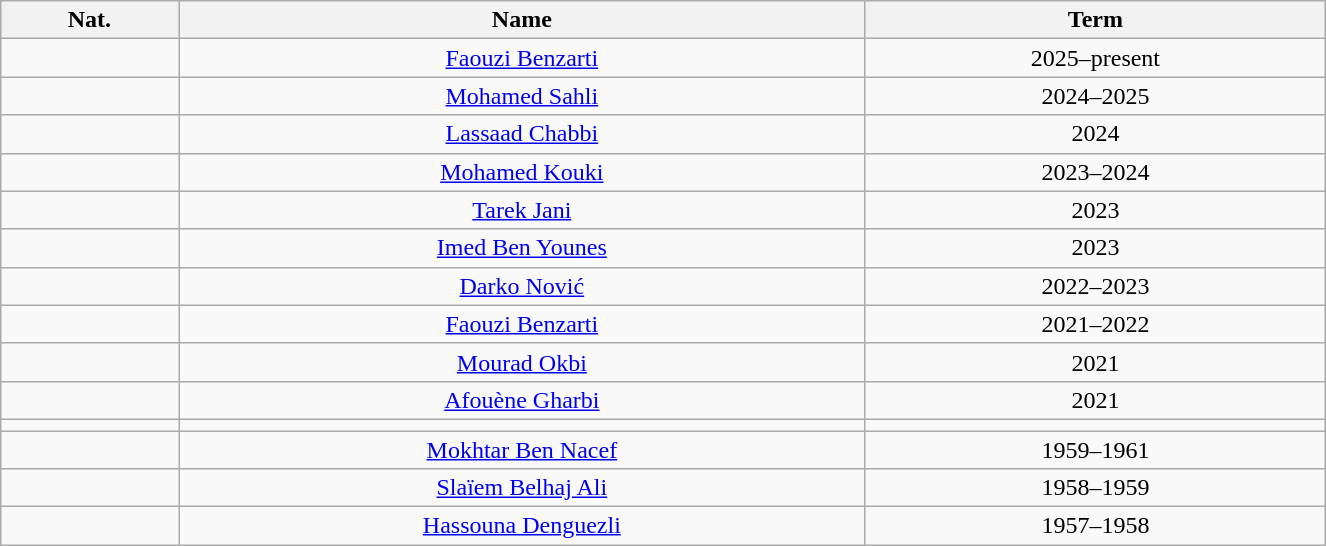<table class="wikitable" style="width:70%; border:1px solid #ccc; border-collapse:collapse; text-align:center; margin:auto;">
<tr>
<th>Nat.</th>
<th>Name</th>
<th>Term</th>
</tr>
<tr>
<td></td>
<td><a href='#'>Faouzi Benzarti</a></td>
<td>2025–present</td>
</tr>
<tr>
<td></td>
<td><a href='#'>Mohamed Sahli</a></td>
<td>2024–2025</td>
</tr>
<tr>
<td></td>
<td><a href='#'>Lassaad Chabbi</a></td>
<td>2024</td>
</tr>
<tr>
<td></td>
<td><a href='#'>Mohamed Kouki</a></td>
<td>2023–2024</td>
</tr>
<tr>
<td></td>
<td><a href='#'>Tarek Jani</a></td>
<td>2023</td>
</tr>
<tr>
<td></td>
<td><a href='#'>Imed Ben Younes</a></td>
<td>2023</td>
</tr>
<tr>
<td></td>
<td><a href='#'>Darko Nović</a></td>
<td>2022–2023</td>
</tr>
<tr>
<td></td>
<td><a href='#'>Faouzi Benzarti</a></td>
<td>2021–2022</td>
</tr>
<tr>
<td></td>
<td><a href='#'>Mourad Okbi</a></td>
<td>2021</td>
</tr>
<tr>
<td></td>
<td><a href='#'>Afouène Gharbi</a></td>
<td>2021</td>
</tr>
<tr>
<td></td>
<td></td>
<td></td>
</tr>
<tr>
<td></td>
<td><a href='#'>Mokhtar Ben Nacef</a></td>
<td>1959–1961</td>
</tr>
<tr>
<td></td>
<td><a href='#'>Slaïem Belhaj Ali</a></td>
<td>1958–1959</td>
</tr>
<tr>
<td></td>
<td><a href='#'>Hassouna Denguezli</a></td>
<td>1957–1958</td>
</tr>
</table>
